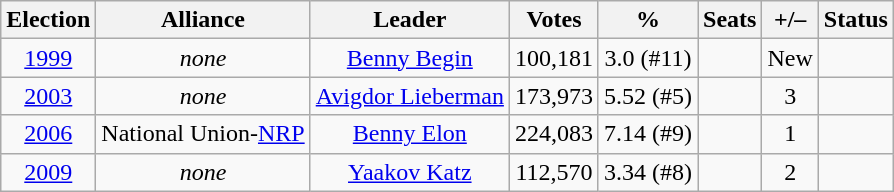<table class=wikitable style=text-align:center>
<tr>
<th>Election</th>
<th>Alliance</th>
<th>Leader</th>
<th>Votes</th>
<th>%</th>
<th>Seats</th>
<th>+/–</th>
<th>Status</th>
</tr>
<tr>
<td><a href='#'>1999</a></td>
<td><em>none</em></td>
<td><a href='#'>Benny Begin</a></td>
<td>100,181</td>
<td>3.0 (#11)</td>
<td></td>
<td>New</td>
<td></td>
</tr>
<tr>
<td><a href='#'>2003</a></td>
<td><em>none</em></td>
<td><a href='#'>Avigdor Lieberman</a></td>
<td>173,973</td>
<td>5.52 (#5)</td>
<td></td>
<td> 3</td>
<td></td>
</tr>
<tr>
<td><a href='#'>2006</a></td>
<td>National Union-<a href='#'>NRP</a></td>
<td><a href='#'>Benny Elon</a></td>
<td>224,083</td>
<td>7.14 (#9)</td>
<td></td>
<td> 1</td>
<td></td>
</tr>
<tr>
<td><a href='#'>2009</a></td>
<td><em>none</em></td>
<td><a href='#'>Yaakov Katz</a></td>
<td>112,570</td>
<td>3.34 (#8)</td>
<td></td>
<td> 2</td>
<td></td>
</tr>
</table>
